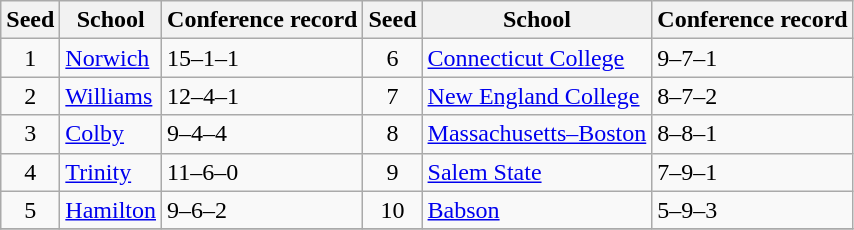<table class="wikitable">
<tr>
<th>Seed</th>
<th>School</th>
<th>Conference record</th>
<th>Seed</th>
<th>School</th>
<th>Conference record</th>
</tr>
<tr>
<td align=center>1</td>
<td><a href='#'>Norwich</a></td>
<td>15–1–1</td>
<td align=center>6</td>
<td><a href='#'>Connecticut College</a></td>
<td>9–7–1</td>
</tr>
<tr>
<td align=center>2</td>
<td><a href='#'>Williams</a></td>
<td>12–4–1</td>
<td align=center>7</td>
<td><a href='#'>New England College</a></td>
<td>8–7–2</td>
</tr>
<tr>
<td align=center>3</td>
<td><a href='#'>Colby</a></td>
<td>9–4–4</td>
<td align=center>8</td>
<td><a href='#'>Massachusetts–Boston</a></td>
<td>8–8–1</td>
</tr>
<tr>
<td align=center>4</td>
<td><a href='#'>Trinity</a></td>
<td>11–6–0</td>
<td align=center>9</td>
<td><a href='#'>Salem State</a></td>
<td>7–9–1</td>
</tr>
<tr>
<td align=center>5</td>
<td><a href='#'>Hamilton</a></td>
<td>9–6–2</td>
<td align=center>10</td>
<td><a href='#'>Babson</a></td>
<td>5–9–3</td>
</tr>
<tr>
</tr>
</table>
